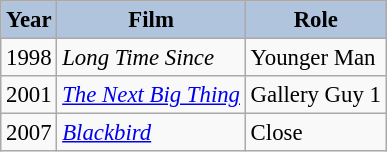<table class="wikitable" style="font-size:95%;">
<tr>
<th style="background:#B0C4DE;">Year</th>
<th style="background:#B0C4DE;">Film</th>
<th style="background:#B0C4DE;">Role</th>
</tr>
<tr>
<td>1998</td>
<td><em>Long Time Since</em></td>
<td>Younger Man</td>
</tr>
<tr>
<td>2001</td>
<td><em><a href='#'>The Next Big Thing</a></em></td>
<td>Gallery Guy 1</td>
</tr>
<tr>
<td>2007</td>
<td><em><a href='#'>Blackbird</a></em></td>
<td>Close</td>
</tr>
</table>
